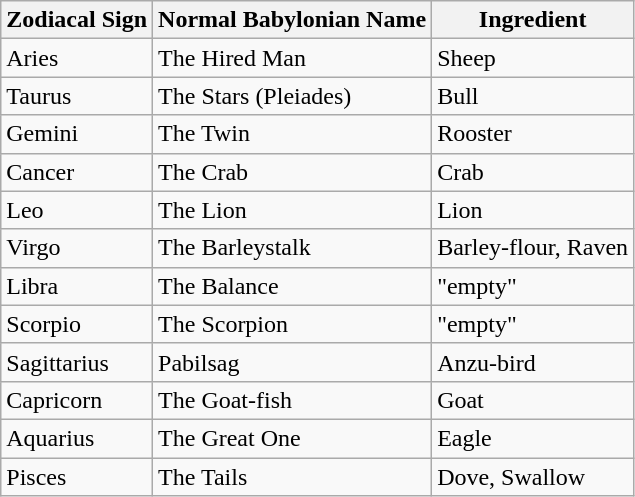<table class="wikitable mw-collapsible">
<tr>
<th>Zodiacal Sign</th>
<th>Normal Babylonian Name</th>
<th>Ingredient</th>
</tr>
<tr>
<td>Aries</td>
<td>The Hired Man</td>
<td>Sheep</td>
</tr>
<tr>
<td>Taurus</td>
<td>The Stars (Pleiades)</td>
<td>Bull</td>
</tr>
<tr>
<td>Gemini</td>
<td>The Twin</td>
<td>Rooster</td>
</tr>
<tr>
<td>Cancer</td>
<td>The Crab</td>
<td>Crab</td>
</tr>
<tr>
<td>Leo</td>
<td>The Lion</td>
<td>Lion</td>
</tr>
<tr>
<td>Virgo</td>
<td>The Barleystalk</td>
<td>Barley-flour, Raven</td>
</tr>
<tr>
<td>Libra</td>
<td>The Balance</td>
<td>"empty"</td>
</tr>
<tr>
<td>Scorpio</td>
<td>The Scorpion</td>
<td>"empty"</td>
</tr>
<tr>
<td>Sagittarius</td>
<td>Pabilsag</td>
<td>Anzu-bird</td>
</tr>
<tr>
<td>Capricorn</td>
<td>The Goat-fish</td>
<td>Goat</td>
</tr>
<tr>
<td>Aquarius</td>
<td>The Great One</td>
<td>Eagle</td>
</tr>
<tr>
<td>Pisces</td>
<td>The Tails</td>
<td>Dove, Swallow</td>
</tr>
</table>
